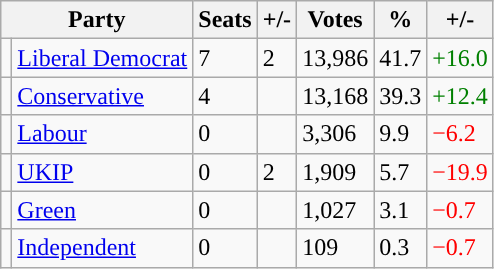<table class="wikitable">
<tr>
<th colspan="2">Party</th>
<th>Seats</th>
<th>+/-</th>
<th>Votes</th>
<th>%</th>
<th>+/-</th>
</tr>
<tr>
<td style="background-color: "></td>
<td><a href='#'>Liberal Democrat</a></td>
<td>7</td>
<td> 2</td>
<td>13,986</td>
<td>41.7</td>
<td style="color:green">+16.0</td>
</tr>
<tr>
<td style="background-color: "></td>
<td><a href='#'>Conservative</a></td>
<td>4</td>
<td></td>
<td>13,168</td>
<td>39.3</td>
<td style="color:green">+12.4</td>
</tr>
<tr>
<td style="background-color: "></td>
<td><a href='#'>Labour</a></td>
<td>0</td>
<td></td>
<td>3,306</td>
<td>9.9</td>
<td style="color:red">−6.2</td>
</tr>
<tr>
<td style="background-color:"></td>
<td><a href='#'>UKIP</a></td>
<td>0</td>
<td> 2</td>
<td>1,909</td>
<td>5.7</td>
<td style="color:red">−19.9</td>
</tr>
<tr>
<td style="background-color: "></td>
<td><a href='#'>Green</a></td>
<td>0</td>
<td></td>
<td>1,027</td>
<td>3.1</td>
<td style="color:red">−0.7</td>
</tr>
<tr>
<td style="background-color: "></td>
<td><a href='#'>Independent</a></td>
<td>0</td>
<td></td>
<td>109</td>
<td>0.3</td>
<td style="color:red">−0.7</td>
</tr>
</table>
